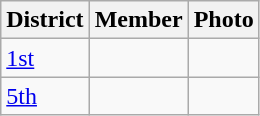<table class="wikitable sortable">
<tr>
<th>District</th>
<th>Member</th>
<th>Photo</th>
</tr>
<tr>
<td><a href='#'>1st</a></td>
<td></td>
<td></td>
</tr>
<tr>
<td><a href='#'>5th</a></td>
<td></td>
<td></td>
</tr>
</table>
